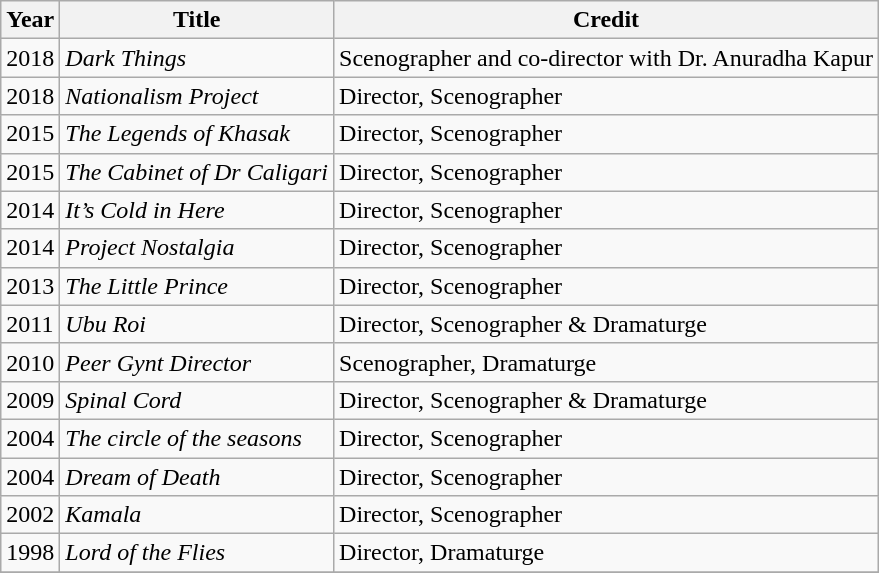<table class="wikitable sortable">
<tr ">
<th>Year</th>
<th>Title</th>
<th>Credit</th>
</tr>
<tr>
<td>2018</td>
<td><em>Dark Things</em></td>
<td>Scenographer and co-director with Dr. Anuradha Kapur</td>
</tr>
<tr>
<td>2018</td>
<td><em>Nationalism Project</em></td>
<td>Director, Scenographer</td>
</tr>
<tr>
<td>2015</td>
<td><em>The Legends of Khasak</em></td>
<td>Director, Scenographer</td>
</tr>
<tr>
<td>2015</td>
<td><em>The Cabinet of Dr Caligari</em></td>
<td>Director, Scenographer</td>
</tr>
<tr>
<td>2014</td>
<td><em>It’s Cold in Here</em></td>
<td>Director, Scenographer</td>
</tr>
<tr>
<td>2014</td>
<td><em>Project Nostalgia</em></td>
<td>Director, Scenographer</td>
</tr>
<tr>
<td>2013</td>
<td><em> The Little Prince</em></td>
<td>Director, Scenographer</td>
</tr>
<tr>
<td>2011</td>
<td><em> Ubu Roi</em></td>
<td>Director, Scenographer & Dramaturge</td>
</tr>
<tr>
<td>2010</td>
<td><em> Peer Gynt Director</em></td>
<td>Scenographer, Dramaturge</td>
</tr>
<tr>
<td>2009</td>
<td><em> Spinal Cord</em></td>
<td>Director, Scenographer & Dramaturge</td>
</tr>
<tr>
<td>2004</td>
<td><em> The circle of the seasons</em></td>
<td>Director, Scenographer</td>
</tr>
<tr>
<td>2004</td>
<td><em> Dream of Death</em></td>
<td>Director, Scenographer</td>
</tr>
<tr>
<td>2002</td>
<td><em> Kamala</em></td>
<td>Director, Scenographer</td>
</tr>
<tr>
<td>1998</td>
<td><em> Lord of the Flies</em></td>
<td>Director, Dramaturge</td>
</tr>
<tr>
</tr>
</table>
